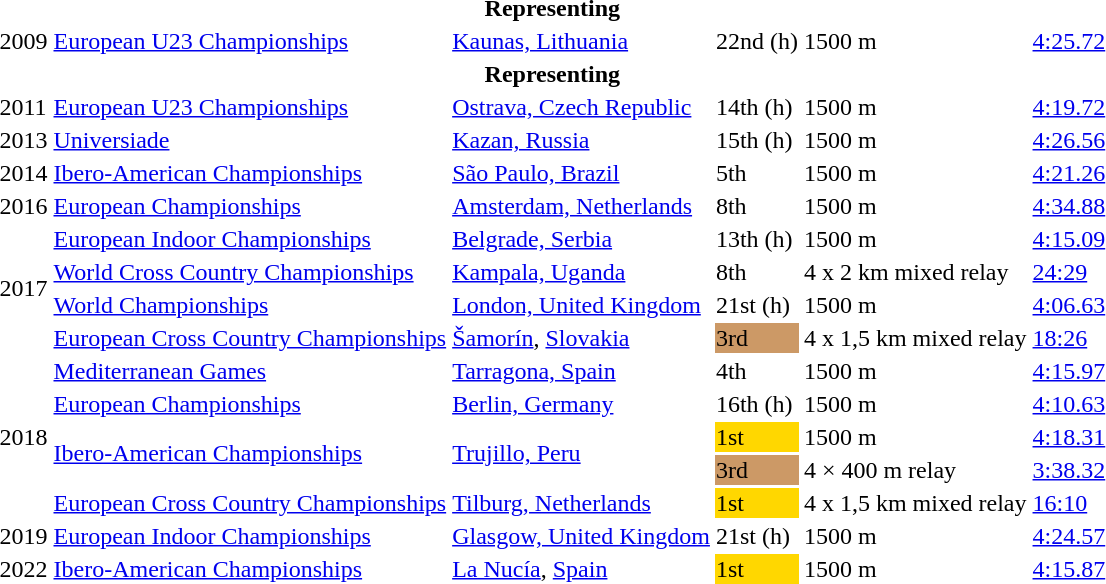<table>
<tr>
<th colspan="6">Representing </th>
</tr>
<tr>
<td>2009</td>
<td><a href='#'>European U23 Championships</a></td>
<td><a href='#'>Kaunas, Lithuania</a></td>
<td>22nd (h)</td>
<td>1500 m</td>
<td><a href='#'>4:25.72</a></td>
</tr>
<tr>
<th colspan="6">Representing </th>
</tr>
<tr>
<td>2011</td>
<td><a href='#'>European U23 Championships</a></td>
<td><a href='#'>Ostrava, Czech Republic</a></td>
<td>14th (h)</td>
<td>1500 m</td>
<td><a href='#'>4:19.72</a></td>
</tr>
<tr>
<td>2013</td>
<td><a href='#'>Universiade</a></td>
<td><a href='#'>Kazan, Russia</a></td>
<td>15th (h)</td>
<td>1500 m</td>
<td><a href='#'>4:26.56</a></td>
</tr>
<tr>
<td>2014</td>
<td><a href='#'>Ibero-American Championships</a></td>
<td><a href='#'>São Paulo, Brazil</a></td>
<td>5th</td>
<td>1500 m</td>
<td><a href='#'>4:21.26</a></td>
</tr>
<tr>
<td>2016</td>
<td><a href='#'>European Championships</a></td>
<td><a href='#'>Amsterdam, Netherlands</a></td>
<td>8th</td>
<td>1500 m</td>
<td><a href='#'>4:34.88</a></td>
</tr>
<tr>
<td rowspan=4>2017</td>
<td><a href='#'>European Indoor Championships</a></td>
<td><a href='#'>Belgrade, Serbia</a></td>
<td>13th (h)</td>
<td>1500 m</td>
<td><a href='#'>4:15.09</a></td>
</tr>
<tr>
<td><a href='#'>World Cross Country Championships</a></td>
<td><a href='#'>Kampala, Uganda</a></td>
<td>8th</td>
<td>4 x 2 km mixed relay</td>
<td><a href='#'>24:29</a></td>
</tr>
<tr>
<td><a href='#'>World Championships</a></td>
<td><a href='#'>London, United Kingdom</a></td>
<td>21st (h)</td>
<td>1500 m</td>
<td><a href='#'>4:06.63</a></td>
</tr>
<tr>
<td><a href='#'>European Cross Country Championships</a></td>
<td><a href='#'>Šamorín</a>, <a href='#'>Slovakia</a></td>
<td bgcolor=cc9966>3rd</td>
<td>4 x 1,5 km mixed relay</td>
<td><a href='#'>18:26</a></td>
</tr>
<tr>
<td rowspan=5>2018</td>
<td><a href='#'>Mediterranean Games</a></td>
<td><a href='#'>Tarragona, Spain</a></td>
<td>4th</td>
<td>1500 m</td>
<td><a href='#'>4:15.97</a></td>
</tr>
<tr>
<td><a href='#'>European Championships</a></td>
<td><a href='#'>Berlin, Germany</a></td>
<td>16th (h)</td>
<td>1500 m</td>
<td><a href='#'>4:10.63</a></td>
</tr>
<tr>
<td rowspan=2><a href='#'>Ibero-American Championships</a></td>
<td rowspan=2><a href='#'>Trujillo, Peru</a></td>
<td bgcolor=gold>1st</td>
<td>1500 m</td>
<td><a href='#'>4:18.31</a></td>
</tr>
<tr>
<td bgcolor=cc9966>3rd</td>
<td>4 × 400 m relay</td>
<td><a href='#'>3:38.32</a></td>
</tr>
<tr>
<td><a href='#'>European Cross Country Championships</a></td>
<td><a href='#'>Tilburg, Netherlands</a></td>
<td bgcolor=gold>1st</td>
<td>4 x 1,5 km mixed relay</td>
<td><a href='#'>16:10</a></td>
</tr>
<tr>
<td>2019</td>
<td><a href='#'>European Indoor Championships</a></td>
<td><a href='#'>Glasgow, United Kingdom</a></td>
<td>21st (h)</td>
<td>1500 m</td>
<td><a href='#'>4:24.57</a></td>
</tr>
<tr>
<td>2022</td>
<td><a href='#'>Ibero-American Championships</a></td>
<td><a href='#'>La Nucía</a>, <a href='#'>Spain</a></td>
<td bgcolor=gold>1st</td>
<td>1500 m</td>
<td><a href='#'>4:15.87</a></td>
</tr>
</table>
